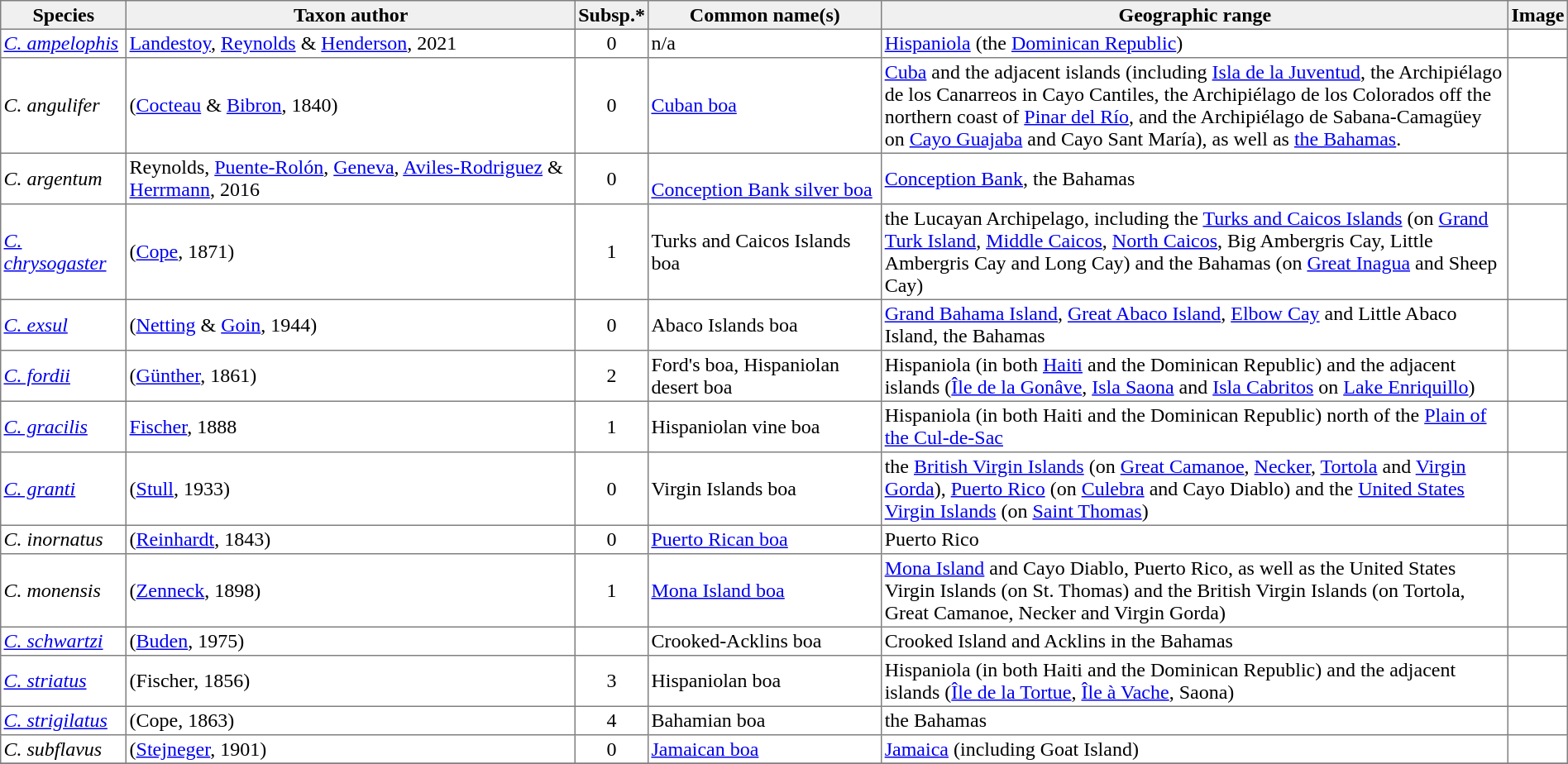<table cellspacing=0 cellpadding=2 border=1 style="border-collapse: collapse;">
<tr>
<th bgcolor="#f0f0f0">Species</th>
<th bgcolor="#f0f0f0">Taxon author</th>
<th bgcolor="#f0f0f0">Subsp.*</th>
<th bgcolor="#f0f0f0">Common name(s)</th>
<th bgcolor="#f0f0f0">Geographic range</th>
<th bgcolor="#f0f0f0">Image</th>
</tr>
<tr>
<td><em><a href='#'>C. ampelophis</a></em></td>
<td><a href='#'>Landestoy</a>, <a href='#'>Reynolds</a> & <a href='#'>Henderson</a>, 2021</td>
<td align="center">0</td>
<td>n/a</td>
<td><a href='#'>Hispaniola</a> (the <a href='#'>Dominican Republic</a>)</td>
<td></td>
</tr>
<tr>
<td><em>C. angulifer</em></td>
<td>(<a href='#'>Cocteau</a> & <a href='#'>Bibron</a>, 1840)</td>
<td align="center">0</td>
<td><a href='#'>Cuban boa</a></td>
<td style="width:40%"><a href='#'>Cuba</a> and the adjacent islands (including <a href='#'>Isla de la Juventud</a>, the Archipiélago de los Canarreos in Cayo Cantiles, the Archipiélago de los Colorados off the northern coast of <a href='#'>Pinar del Río</a>, and the Archipiélago de Sabana-Camagüey on <a href='#'>Cayo Guajaba</a> and Cayo Sant María), as well as <a href='#'>the Bahamas</a>.</td>
<td></td>
</tr>
<tr>
<td><em>C. argentum</em></td>
<td>Reynolds, <a href='#'>Puente-Rolón</a>, <a href='#'>Geneva</a>, <a href='#'>Aviles-Rodriguez</a> & <a href='#'>Herrmann</a>, 2016</td>
<td align="center">0</td>
<td><br><a href='#'>Conception Bank silver boa</a></td>
<td><a href='#'>Conception Bank</a>, the Bahamas</td>
<td></td>
</tr>
<tr>
<td><em><a href='#'>C. chrysogaster</a></em></td>
<td>(<a href='#'>Cope</a>, 1871)</td>
<td align="center">1</td>
<td>Turks and Caicos Islands boa</td>
<td>the Lucayan Archipelago, including the <a href='#'>Turks and Caicos Islands</a>  (on <a href='#'>Grand Turk Island</a>, <a href='#'>Middle Caicos</a>, <a href='#'>North Caicos</a>, Big Ambergris Cay, Little Ambergris Cay and Long Cay) and the Bahamas (on <a href='#'>Great Inagua</a> and Sheep Cay)</td>
<td></td>
</tr>
<tr>
<td><em><a href='#'>C. exsul</a></em></td>
<td>(<a href='#'>Netting</a> & <a href='#'>Goin</a>, 1944)</td>
<td align="center">0</td>
<td>Abaco Islands boa</td>
<td><a href='#'>Grand Bahama Island</a>, <a href='#'>Great Abaco Island</a>, <a href='#'>Elbow Cay</a> and Little Abaco Island, the Bahamas</td>
<td></td>
</tr>
<tr>
<td><em><a href='#'>C. fordii</a></em></td>
<td>(<a href='#'>Günther</a>, 1861)</td>
<td align="center">2</td>
<td>Ford's boa, Hispaniolan desert boa</td>
<td>Hispaniola (in both <a href='#'>Haiti</a> and the Dominican Republic) and the adjacent islands (<a href='#'>Île de la Gonâve</a>, <a href='#'>Isla Saona</a> and <a href='#'>Isla Cabritos</a> on <a href='#'>Lake Enriquillo</a>)</td>
<td></td>
</tr>
<tr>
<td><em><a href='#'>C. gracilis</a></em></td>
<td><a href='#'>Fischer</a>, 1888</td>
<td align="center">1</td>
<td>Hispaniolan vine boa</td>
<td>Hispaniola (in both Haiti and the Dominican Republic) north of the <a href='#'>Plain of the Cul-de-Sac</a></td>
<td></td>
</tr>
<tr>
<td><em><a href='#'>C. granti</a></em></td>
<td>(<a href='#'>Stull</a>, 1933)</td>
<td align="center">0</td>
<td>Virgin Islands boa</td>
<td>the <a href='#'>British Virgin Islands</a> (on <a href='#'>Great Camanoe</a>, <a href='#'>Necker</a>, <a href='#'>Tortola</a> and <a href='#'>Virgin Gorda</a>), <a href='#'>Puerto Rico</a> (on <a href='#'>Culebra</a> and Cayo Diablo) and the <a href='#'>United States Virgin Islands</a> (on <a href='#'>Saint Thomas</a>)</td>
<td></td>
</tr>
<tr>
<td><em>C. inornatus</em></td>
<td>(<a href='#'>Reinhardt</a>, 1843)</td>
<td align="center">0</td>
<td><a href='#'>Puerto Rican boa</a></td>
<td>Puerto Rico</td>
<td></td>
</tr>
<tr>
<td><em>C. monensis</em></td>
<td>(<a href='#'>Zenneck</a>, 1898)</td>
<td align="center">1</td>
<td><a href='#'>Mona Island boa</a></td>
<td><a href='#'>Mona Island</a> and Cayo Diablo, Puerto Rico, as well as the United States Virgin Islands (on St. Thomas) and the British Virgin Islands (on Tortola, Great Camanoe, Necker and Virgin Gorda)</td>
<td></td>
</tr>
<tr>
<td><em><a href='#'>C. schwartzi</a></em></td>
<td>(<a href='#'>Buden</a>, 1975)</td>
<td align="center"></td>
<td>Crooked-Acklins boa</td>
<td>Crooked Island and Acklins in the Bahamas</td>
<td></td>
</tr>
<tr>
<td><em><a href='#'>C. striatus</a></em></td>
<td>(Fischer, 1856)</td>
<td align="center">3</td>
<td>Hispaniolan boa</td>
<td>Hispaniola (in both Haiti and the Dominican Republic) and the adjacent islands (<a href='#'>Île de la Tortue</a>, <a href='#'>Île à Vache</a>, Saona)</td>
<td></td>
</tr>
<tr>
<td><em><a href='#'>C. strigilatus</a></em></td>
<td>(Cope, 1863)</td>
<td align="center">4</td>
<td>Bahamian boa</td>
<td>the Bahamas</td>
<td></td>
</tr>
<tr>
<td><em>C. subflavus</em></td>
<td>(<a href='#'>Stejneger</a>, 1901)</td>
<td align="center">0</td>
<td><a href='#'>Jamaican boa</a></td>
<td><a href='#'>Jamaica</a> (including Goat Island)</td>
<td></td>
</tr>
<tr>
</tr>
</table>
